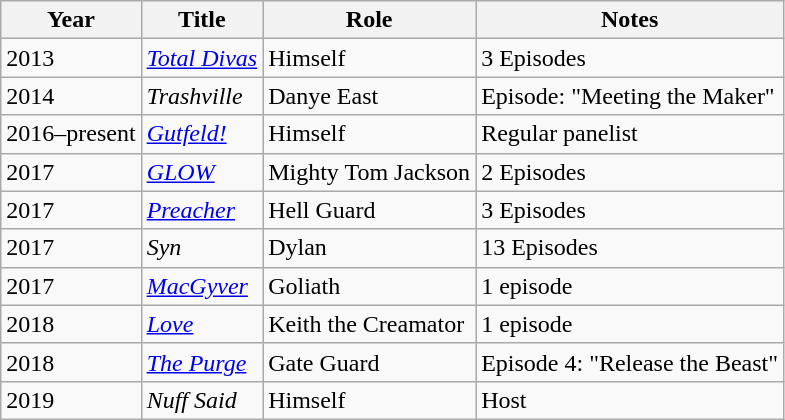<table class="wikitable sortable">
<tr>
<th>Year</th>
<th>Title</th>
<th>Role</th>
<th class="unsortable">Notes</th>
</tr>
<tr>
<td>2013</td>
<td><em><a href='#'>Total Divas</a></em></td>
<td>Himself</td>
<td>3 Episodes</td>
</tr>
<tr>
<td>2014</td>
<td><em>Trashville</em></td>
<td>Danye East</td>
<td>Episode: "Meeting the Maker"</td>
</tr>
<tr>
<td>2016–present</td>
<td><em><a href='#'>Gutfeld!</a></em></td>
<td>Himself</td>
<td>Regular panelist</td>
</tr>
<tr>
<td>2017</td>
<td><em><a href='#'>GLOW</a></em></td>
<td>Mighty Tom Jackson</td>
<td>2 Episodes</td>
</tr>
<tr>
<td>2017</td>
<td><em><a href='#'>Preacher</a></em></td>
<td>Hell Guard</td>
<td>3 Episodes</td>
</tr>
<tr>
<td>2017</td>
<td><em>Syn</em></td>
<td>Dylan</td>
<td>13 Episodes</td>
</tr>
<tr>
<td>2017</td>
<td><em><a href='#'>MacGyver</a></em></td>
<td>Goliath</td>
<td>1 episode</td>
</tr>
<tr>
<td>2018</td>
<td><em><a href='#'>Love</a></em></td>
<td>Keith the Creamator</td>
<td>1 episode</td>
</tr>
<tr>
<td>2018</td>
<td><em><a href='#'>The Purge</a></em></td>
<td>Gate Guard</td>
<td>Episode 4: "Release the Beast"</td>
</tr>
<tr>
<td>2019</td>
<td><em>Nuff Said</em></td>
<td>Himself</td>
<td>Host</td>
</tr>
</table>
